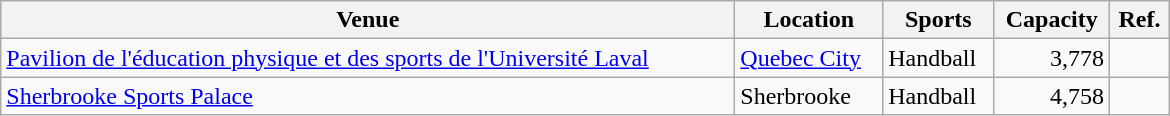<table class="wikitable sortable" width=780px>
<tr>
<th>Venue</th>
<th>Location</th>
<th>Sports</th>
<th>Capacity</th>
<th class="unsortable">Ref.</th>
</tr>
<tr>
<td><a href='#'>Pavilion de l'éducation physique et des sports de l'Université Laval</a></td>
<td><a href='#'>Quebec City</a></td>
<td>Handball</td>
<td align="right">3,778</td>
<td align=center></td>
</tr>
<tr>
<td><a href='#'>Sherbrooke Sports Palace</a></td>
<td>Sherbrooke</td>
<td>Handball</td>
<td align="right">4,758</td>
<td align=center></td>
</tr>
</table>
